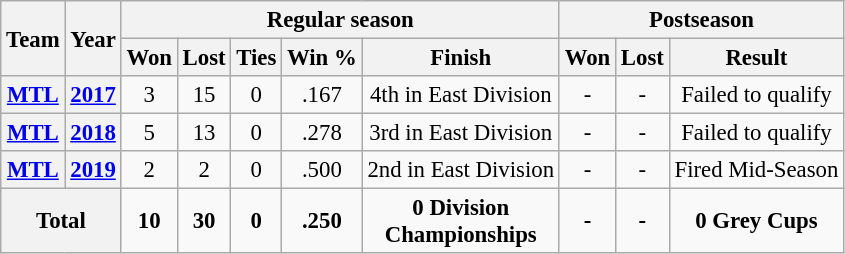<table class="wikitable" style="font-size: 95%; text-align:center;">
<tr>
<th rowspan="2">Team</th>
<th rowspan="2">Year</th>
<th colspan="5">Regular season</th>
<th colspan="4">Postseason</th>
</tr>
<tr>
<th>Won</th>
<th>Lost</th>
<th>Ties</th>
<th>Win %</th>
<th>Finish</th>
<th>Won</th>
<th>Lost</th>
<th>Result</th>
</tr>
<tr>
<th><a href='#'>MTL</a></th>
<th><a href='#'>2017</a></th>
<td>3</td>
<td>15</td>
<td>0</td>
<td>.167</td>
<td>4th in East Division</td>
<td>-</td>
<td>-</td>
<td>Failed to qualify</td>
</tr>
<tr>
<th><a href='#'>MTL</a></th>
<th><a href='#'>2018</a></th>
<td>5</td>
<td>13</td>
<td>0</td>
<td>.278</td>
<td>3rd in East Division</td>
<td>-</td>
<td>-</td>
<td>Failed to qualify</td>
</tr>
<tr>
<th><a href='#'>MTL</a></th>
<th><a href='#'>2019</a></th>
<td>2</td>
<td>2</td>
<td>0</td>
<td>.500</td>
<td>2nd in East Division</td>
<td>-</td>
<td>-</td>
<td>Fired Mid-Season</td>
</tr>
<tr>
<th colspan="2"><strong>Total</strong></th>
<td><strong>10</strong></td>
<td><strong>30</strong></td>
<td><strong>0</strong></td>
<td><strong>.250</strong></td>
<td><strong>0 Division<br>Championships</strong></td>
<td><strong>-</strong></td>
<td><strong>-</strong></td>
<td><strong>0 Grey Cups</strong></td>
</tr>
</table>
